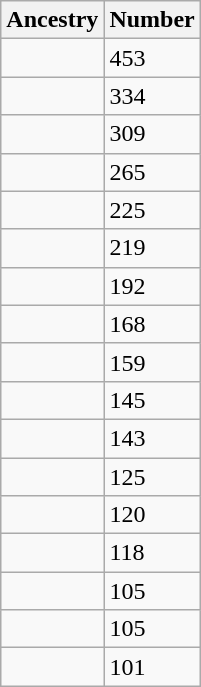<table style="float: right;" class="wikitable sortable">
<tr>
<th>Ancestry</th>
<th>Number</th>
</tr>
<tr>
<td></td>
<td>453</td>
</tr>
<tr>
<td></td>
<td>334</td>
</tr>
<tr>
<td></td>
<td>309</td>
</tr>
<tr>
<td></td>
<td>265</td>
</tr>
<tr>
<td></td>
<td>225</td>
</tr>
<tr>
<td></td>
<td>219</td>
</tr>
<tr>
<td></td>
<td>192</td>
</tr>
<tr>
<td></td>
<td>168</td>
</tr>
<tr>
<td></td>
<td>159</td>
</tr>
<tr>
<td></td>
<td>145</td>
</tr>
<tr>
<td></td>
<td>143</td>
</tr>
<tr>
<td></td>
<td>125</td>
</tr>
<tr>
<td></td>
<td>120</td>
</tr>
<tr>
<td></td>
<td>118</td>
</tr>
<tr>
<td></td>
<td>105</td>
</tr>
<tr>
<td></td>
<td>105</td>
</tr>
<tr>
<td></td>
<td>101</td>
</tr>
</table>
